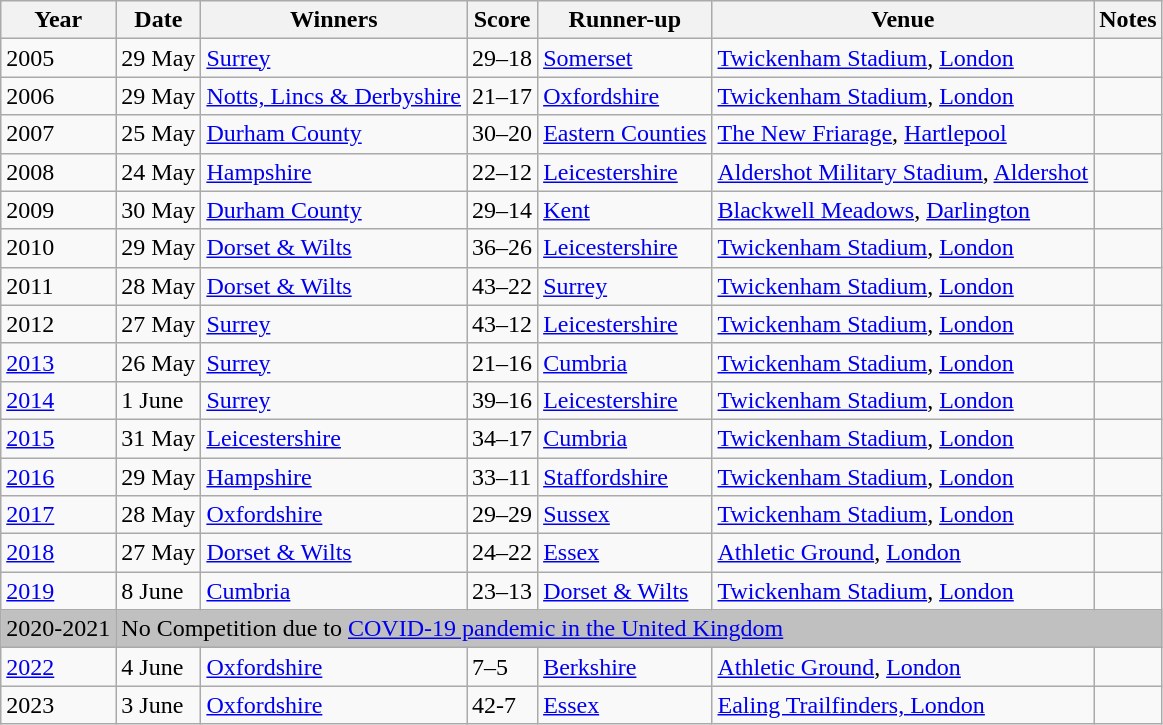<table class="wikitable" style="text-align:left">
<tr>
<th>Year</th>
<th>Date</th>
<th>Winners</th>
<th>Score</th>
<th>Runner-up</th>
<th>Venue</th>
<th>Notes</th>
</tr>
<tr>
<td>2005</td>
<td>29 May</td>
<td><a href='#'>Surrey</a></td>
<td>29–18</td>
<td><a href='#'>Somerset</a></td>
<td><a href='#'>Twickenham Stadium</a>, <a href='#'>London</a></td>
<td></td>
</tr>
<tr>
<td>2006</td>
<td>29 May</td>
<td><a href='#'>Notts, Lincs & Derbyshire</a></td>
<td>21–17</td>
<td><a href='#'>Oxfordshire</a></td>
<td><a href='#'>Twickenham Stadium</a>, <a href='#'>London</a></td>
<td></td>
</tr>
<tr>
<td>2007</td>
<td>25 May</td>
<td><a href='#'>Durham County</a></td>
<td>30–20</td>
<td><a href='#'>Eastern Counties</a></td>
<td><a href='#'>The New Friarage</a>, <a href='#'>Hartlepool</a></td>
<td></td>
</tr>
<tr>
<td>2008</td>
<td>24 May</td>
<td><a href='#'>Hampshire</a></td>
<td>22–12</td>
<td><a href='#'>Leicestershire</a></td>
<td><a href='#'>Aldershot Military Stadium</a>, <a href='#'>Aldershot</a></td>
<td></td>
</tr>
<tr>
<td>2009</td>
<td>30 May</td>
<td><a href='#'>Durham County</a></td>
<td>29–14</td>
<td><a href='#'>Kent</a></td>
<td><a href='#'>Blackwell Meadows</a>, <a href='#'>Darlington</a></td>
<td></td>
</tr>
<tr>
<td>2010</td>
<td>29 May</td>
<td><a href='#'>Dorset & Wilts</a></td>
<td>36–26</td>
<td><a href='#'>Leicestershire</a></td>
<td><a href='#'>Twickenham Stadium</a>, <a href='#'>London</a></td>
<td></td>
</tr>
<tr>
<td>2011</td>
<td>28 May</td>
<td><a href='#'>Dorset & Wilts</a></td>
<td>43–22</td>
<td><a href='#'>Surrey</a></td>
<td><a href='#'>Twickenham Stadium</a>, <a href='#'>London</a></td>
<td></td>
</tr>
<tr>
<td>2012</td>
<td>27 May</td>
<td><a href='#'>Surrey</a></td>
<td>43–12</td>
<td><a href='#'>Leicestershire</a></td>
<td><a href='#'>Twickenham Stadium</a>, <a href='#'>London</a></td>
<td></td>
</tr>
<tr>
<td><a href='#'>2013</a></td>
<td>26 May</td>
<td><a href='#'>Surrey</a></td>
<td>21–16</td>
<td><a href='#'>Cumbria</a></td>
<td><a href='#'>Twickenham Stadium</a>, <a href='#'>London</a></td>
<td></td>
</tr>
<tr>
<td><a href='#'>2014</a></td>
<td>1 June</td>
<td><a href='#'>Surrey</a></td>
<td>39–16</td>
<td><a href='#'>Leicestershire</a></td>
<td><a href='#'>Twickenham Stadium</a>, <a href='#'>London</a></td>
<td></td>
</tr>
<tr>
<td><a href='#'>2015</a></td>
<td>31 May</td>
<td><a href='#'>Leicestershire</a></td>
<td>34–17</td>
<td><a href='#'>Cumbria</a></td>
<td><a href='#'>Twickenham Stadium</a>, <a href='#'>London</a></td>
<td></td>
</tr>
<tr>
<td><a href='#'>2016</a></td>
<td>29 May</td>
<td><a href='#'>Hampshire</a></td>
<td>33–11</td>
<td><a href='#'>Staffordshire</a></td>
<td><a href='#'>Twickenham Stadium</a>, <a href='#'>London</a></td>
<td></td>
</tr>
<tr>
<td><a href='#'>2017</a></td>
<td>28 May</td>
<td><a href='#'>Oxfordshire</a></td>
<td>29–29</td>
<td><a href='#'>Sussex</a></td>
<td><a href='#'>Twickenham Stadium</a>, <a href='#'>London</a></td>
<td></td>
</tr>
<tr>
<td><a href='#'>2018</a></td>
<td>27 May</td>
<td><a href='#'>Dorset & Wilts</a></td>
<td>24–22</td>
<td><a href='#'>Essex</a></td>
<td><a href='#'>Athletic Ground</a>, <a href='#'>London</a></td>
<td></td>
</tr>
<tr>
<td><a href='#'>2019</a></td>
<td>8 June</td>
<td><a href='#'>Cumbria</a></td>
<td>23–13</td>
<td><a href='#'>Dorset & Wilts</a></td>
<td><a href='#'>Twickenham Stadium</a>, <a href='#'>London</a></td>
</tr>
<tr>
<td style="background:silver">2020-2021</td>
<td colspan="6" style="background:silver">No Competition due to <a href='#'>COVID-19 pandemic in the United Kingdom</a></td>
</tr>
<tr>
<td><a href='#'>2022</a></td>
<td>4 June</td>
<td><a href='#'>Oxfordshire</a></td>
<td>7–5</td>
<td><a href='#'>Berkshire</a></td>
<td><a href='#'>Athletic Ground</a>, <a href='#'>London</a></td>
<td></td>
</tr>
<tr>
<td>2023</td>
<td>3 June</td>
<td><a href='#'>Oxfordshire</a></td>
<td>42-7</td>
<td><a href='#'>Essex</a></td>
<td><a href='#'>Ealing Trailfinders, London</a></td>
<td></td>
</tr>
</table>
